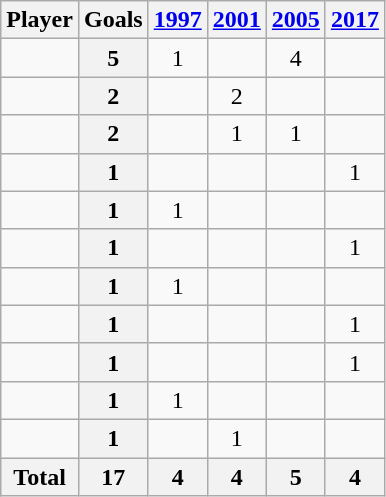<table class="wikitable sortable" style="text-align:center;">
<tr>
<th>Player</th>
<th>Goals</th>
<th><a href='#'>1997</a></th>
<th><a href='#'>2001</a></th>
<th><a href='#'>2005</a></th>
<th><a href='#'>2017</a></th>
</tr>
<tr>
<td align="left"></td>
<th>5</th>
<td>1</td>
<td></td>
<td>4</td>
<td></td>
</tr>
<tr>
<td align="left"></td>
<th>2</th>
<td></td>
<td>2</td>
<td></td>
<td></td>
</tr>
<tr>
<td align="left"></td>
<th>2</th>
<td></td>
<td>1</td>
<td>1</td>
<td></td>
</tr>
<tr>
<td align="left"></td>
<th>1</th>
<td></td>
<td></td>
<td></td>
<td>1</td>
</tr>
<tr>
<td align="left"></td>
<th>1</th>
<td>1</td>
<td></td>
<td></td>
<td></td>
</tr>
<tr>
<td align="left"></td>
<th>1</th>
<td></td>
<td></td>
<td></td>
<td>1</td>
</tr>
<tr>
<td align="left"></td>
<th>1</th>
<td>1</td>
<td></td>
<td></td>
<td></td>
</tr>
<tr>
<td align="left"></td>
<th>1</th>
<td></td>
<td></td>
<td></td>
<td>1</td>
</tr>
<tr>
<td align="left"></td>
<th>1</th>
<td></td>
<td></td>
<td></td>
<td>1</td>
</tr>
<tr>
<td align="left"></td>
<th>1</th>
<td>1</td>
<td></td>
<td></td>
<td></td>
</tr>
<tr>
<td align="left"></td>
<th>1</th>
<td></td>
<td>1</td>
<td></td>
<td></td>
</tr>
<tr class="sortbottom">
<th>Total</th>
<th>17</th>
<th>4</th>
<th>4</th>
<th>5</th>
<th>4</th>
</tr>
</table>
